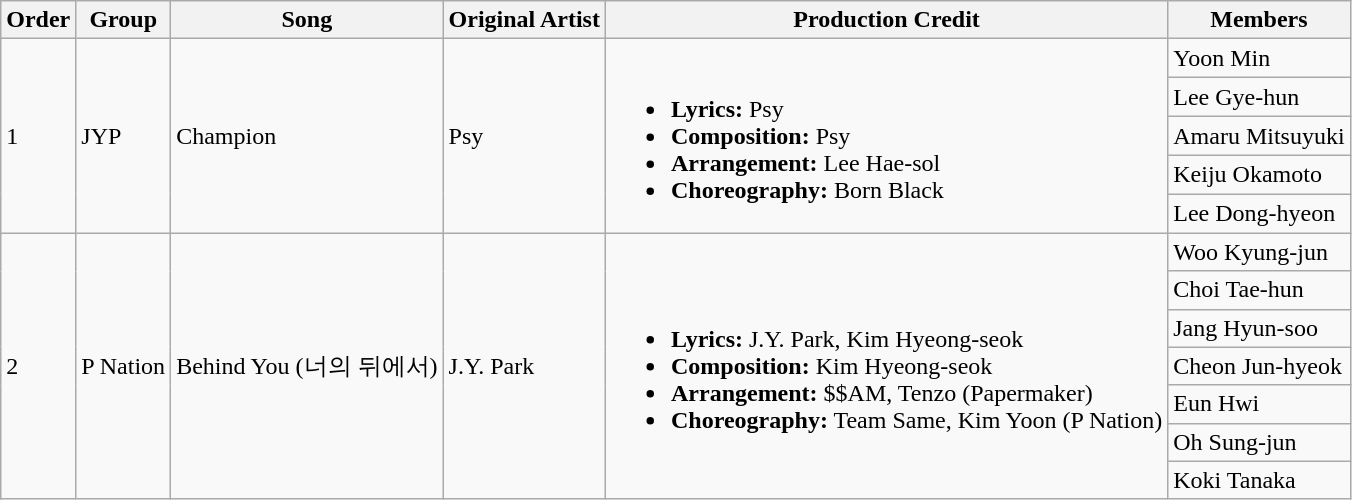<table class="wikitable">
<tr>
<th>Order</th>
<th>Group</th>
<th>Song</th>
<th>Original Artist</th>
<th>Production Credit</th>
<th>Members</th>
</tr>
<tr>
<td rowspan="5">1</td>
<td rowspan="5">JYP</td>
<td rowspan="5">Champion</td>
<td rowspan="5">Psy</td>
<td rowspan="5"><br><ul><li><strong>Lyrics:</strong> Psy</li><li><strong>Composition:</strong> Psy</li><li><strong>Arrangement:</strong> Lee Hae-sol</li><li><strong>Choreography:</strong> Born Black</li></ul></td>
<td>Yoon Min</td>
</tr>
<tr>
<td>Lee Gye-hun</td>
</tr>
<tr>
<td>Amaru Mitsuyuki</td>
</tr>
<tr>
<td>Keiju Okamoto</td>
</tr>
<tr>
<td>Lee Dong-hyeon</td>
</tr>
<tr>
<td rowspan="7">2</td>
<td rowspan="7">P Nation</td>
<td rowspan="7">Behind You (너의 뒤에서)</td>
<td rowspan="7">J.Y. Park</td>
<td rowspan="7"><br><ul><li><strong>Lyrics:</strong> J.Y. Park, Kim Hyeong-seok</li><li><strong>Composition:</strong> Kim Hyeong-seok</li><li><strong>Arrangement:</strong> $$AM, Tenzo (Papermaker)</li><li><strong>Choreography:</strong> Team Same, Kim Yoon (P Nation)</li></ul></td>
<td>Woo Kyung-jun</td>
</tr>
<tr>
<td>Choi Tae-hun</td>
</tr>
<tr>
<td>Jang Hyun-soo</td>
</tr>
<tr>
<td>Cheon Jun-hyeok</td>
</tr>
<tr>
<td>Eun Hwi</td>
</tr>
<tr>
<td>Oh Sung-jun</td>
</tr>
<tr>
<td>Koki Tanaka</td>
</tr>
</table>
